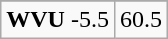<table class="wikitable">
<tr align="center">
</tr>
<tr align="center">
<td><strong>WVU</strong> -5.5</td>
<td>60.5</td>
</tr>
</table>
